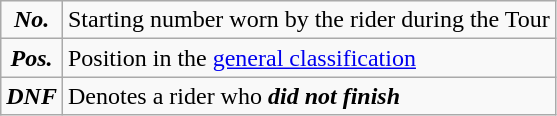<table class="wikitable">
<tr>
<td align=center><strong><em>No.</em></strong></td>
<td>Starting number worn by the rider during the Tour</td>
</tr>
<tr>
<td align=center><strong><em>Pos.</em></strong></td>
<td>Position in the <a href='#'>general classification</a></td>
</tr>
<tr>
<td align=center><strong><em>DNF</em></strong></td>
<td>Denotes a rider who <strong><em>did not finish</em></strong></td>
</tr>
</table>
